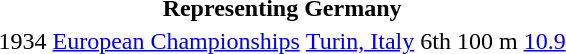<table>
<tr>
<th colspan="6">Representing  Germany</th>
</tr>
<tr>
<td>1934</td>
<td><a href='#'>European Championships</a></td>
<td><a href='#'>Turin, Italy</a></td>
<td>6th</td>
<td>100 m</td>
<td><a href='#'>10.9</a></td>
</tr>
</table>
